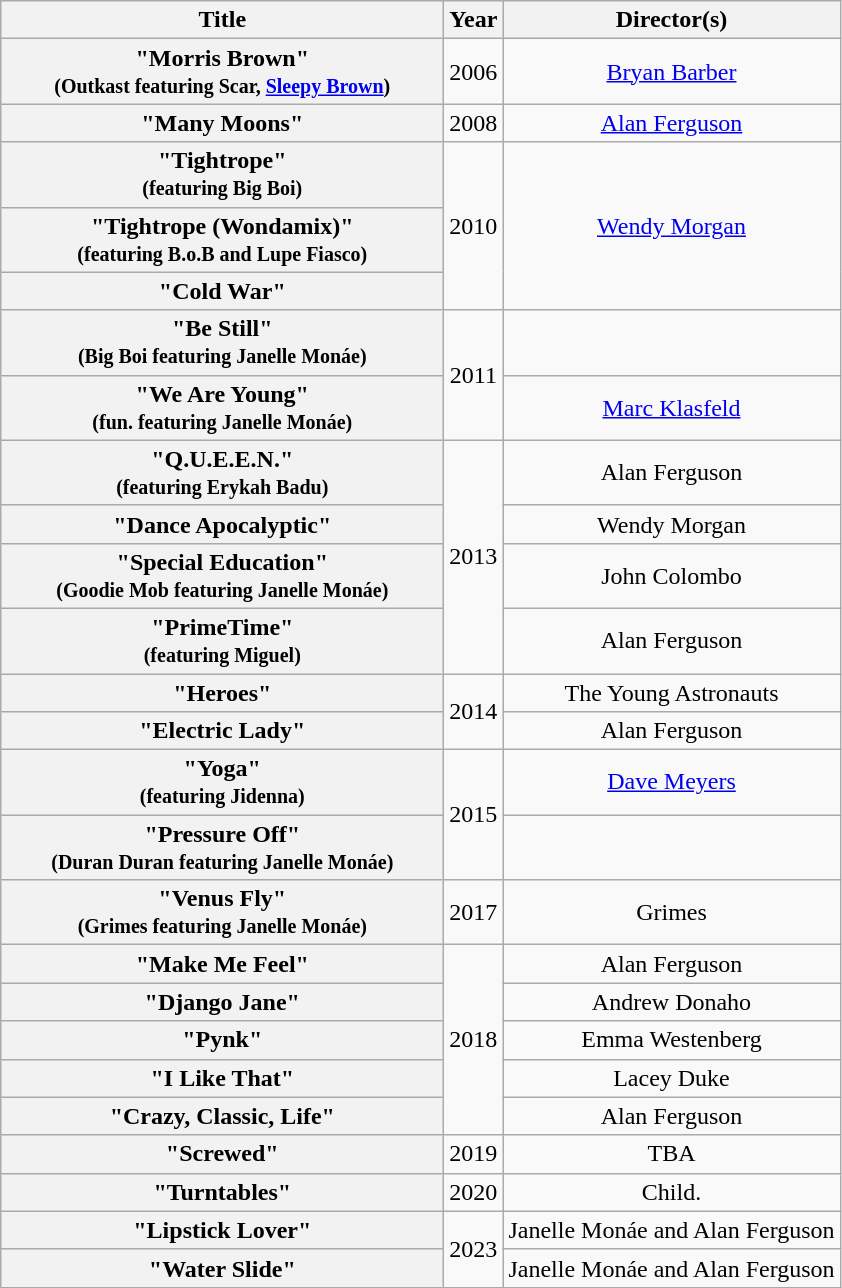<table class="wikitable plainrowheaders" style="text-align:center;">
<tr>
<th scope="col" style="width:18em;">Title</th>
<th scope="col">Year</th>
<th scope="col">Director(s)</th>
</tr>
<tr>
<th scope="row">"Morris Brown"<br><small>(Outkast featuring Scar, <a href='#'>Sleepy Brown</a>)</small></th>
<td>2006</td>
<td><a href='#'>Bryan Barber</a></td>
</tr>
<tr>
<th scope="row">"Many Moons"</th>
<td>2008</td>
<td><a href='#'>Alan Ferguson</a></td>
</tr>
<tr>
<th scope="row">"Tightrope"<br><small>(featuring Big Boi)</small></th>
<td rowspan="3">2010</td>
<td rowspan="3"><a href='#'>Wendy Morgan</a></td>
</tr>
<tr>
<th scope="row">"Tightrope (Wondamix)"<br><small>(featuring B.o.B and Lupe Fiasco)</small></th>
</tr>
<tr>
<th scope="row">"Cold War"</th>
</tr>
<tr>
<th scope="row">"Be Still"<br><small>(Big Boi featuring Janelle Monáe)</small></th>
<td rowspan="2">2011</td>
<td></td>
</tr>
<tr>
<th scope="row">"We Are Young"<br><small>(fun. featuring Janelle Monáe)</small></th>
<td><a href='#'>Marc Klasfeld</a></td>
</tr>
<tr>
<th scope="row">"Q.U.E.E.N."<br><small>(featuring Erykah Badu)</small></th>
<td rowspan="4">2013</td>
<td>Alan Ferguson</td>
</tr>
<tr>
<th scope="row">"Dance Apocalyptic"</th>
<td>Wendy Morgan</td>
</tr>
<tr>
<th scope="row">"Special Education"<br><small>(Goodie Mob featuring Janelle Monáe)</small></th>
<td>John Colombo</td>
</tr>
<tr>
<th scope="row">"PrimeTime"<br><small>(featuring Miguel)</small></th>
<td>Alan Ferguson</td>
</tr>
<tr>
<th scope="row">"Heroes"</th>
<td rowspan="2">2014</td>
<td>The Young Astronauts</td>
</tr>
<tr>
<th scope="row">"Electric Lady"</th>
<td>Alan Ferguson</td>
</tr>
<tr>
<th scope="row">"Yoga"<br><small>(featuring Jidenna)</small></th>
<td rowspan="2">2015</td>
<td><a href='#'>Dave Meyers</a></td>
</tr>
<tr>
<th scope="row">"Pressure Off"<br><small>(Duran Duran featuring Janelle Monáe)</small></th>
<td></td>
</tr>
<tr>
<th scope="row">"Venus Fly"<br><small>(Grimes featuring Janelle Monáe)</small></th>
<td>2017</td>
<td>Grimes</td>
</tr>
<tr>
<th scope="row">"Make Me Feel"</th>
<td rowspan="5">2018</td>
<td>Alan Ferguson</td>
</tr>
<tr>
<th scope="row">"Django Jane"</th>
<td>Andrew Donaho</td>
</tr>
<tr>
<th scope="row">"Pynk"</th>
<td>Emma Westenberg</td>
</tr>
<tr>
<th scope="row">"I Like That"</th>
<td>Lacey Duke</td>
</tr>
<tr>
<th scope="row">"Crazy, Classic, Life"</th>
<td>Alan Ferguson</td>
</tr>
<tr>
<th scope="row">"Screwed"</th>
<td>2019</td>
<td>TBA</td>
</tr>
<tr>
<th>"Turntables"</th>
<td>2020</td>
<td>Child.</td>
</tr>
<tr>
<th>"Lipstick Lover"</th>
<td rowspan="2">2023</td>
<td>Janelle Monáe and Alan Ferguson</td>
</tr>
<tr>
<th>"Water Slide"</th>
<td>Janelle Monáe and Alan Ferguson</td>
</tr>
</table>
